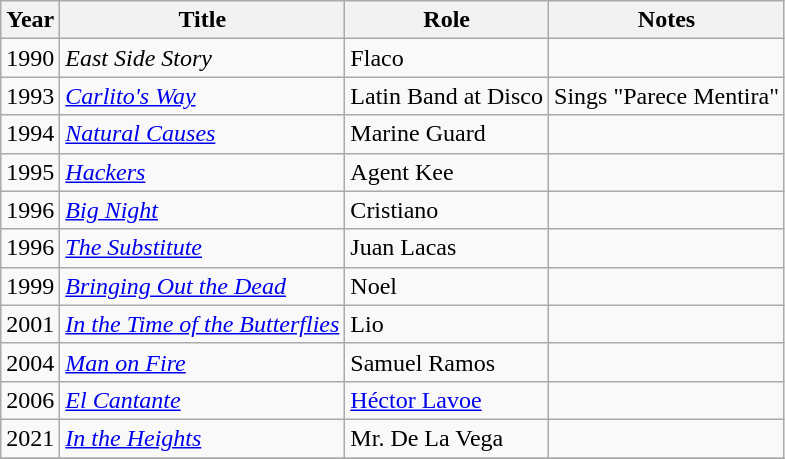<table class="wikitable sortable">
<tr>
<th>Year</th>
<th>Title</th>
<th>Role</th>
<th>Notes</th>
</tr>
<tr>
<td>1990</td>
<td><em>East Side Story</em></td>
<td>Flaco</td>
<td></td>
</tr>
<tr>
<td>1993</td>
<td><em><a href='#'>Carlito's Way</a></em></td>
<td>Latin Band at Disco</td>
<td>Sings "Parece Mentira"</td>
</tr>
<tr>
<td>1994</td>
<td><em><a href='#'>Natural Causes</a></em></td>
<td>Marine Guard</td>
<td></td>
</tr>
<tr>
<td>1995</td>
<td><em><a href='#'>Hackers</a></em></td>
<td>Agent Kee</td>
<td></td>
</tr>
<tr>
<td>1996</td>
<td><em><a href='#'>Big Night</a></em></td>
<td>Cristiano</td>
<td></td>
</tr>
<tr>
<td>1996</td>
<td><em><a href='#'>The Substitute</a></em></td>
<td>Juan Lacas</td>
<td></td>
</tr>
<tr>
<td>1999</td>
<td><em><a href='#'>Bringing Out the Dead</a></em></td>
<td>Noel</td>
<td></td>
</tr>
<tr>
<td>2001</td>
<td><em><a href='#'>In the Time of the Butterflies</a></em></td>
<td>Lio</td>
<td></td>
</tr>
<tr>
<td>2004</td>
<td><em><a href='#'>Man on Fire</a></em></td>
<td>Samuel Ramos</td>
<td></td>
</tr>
<tr>
<td>2006</td>
<td><em><a href='#'>El Cantante</a></em></td>
<td><a href='#'>Héctor Lavoe</a></td>
<td></td>
</tr>
<tr>
<td>2021</td>
<td><em><a href='#'>In the Heights</a></em></td>
<td>Mr. De La Vega</td>
<td></td>
</tr>
<tr>
</tr>
</table>
